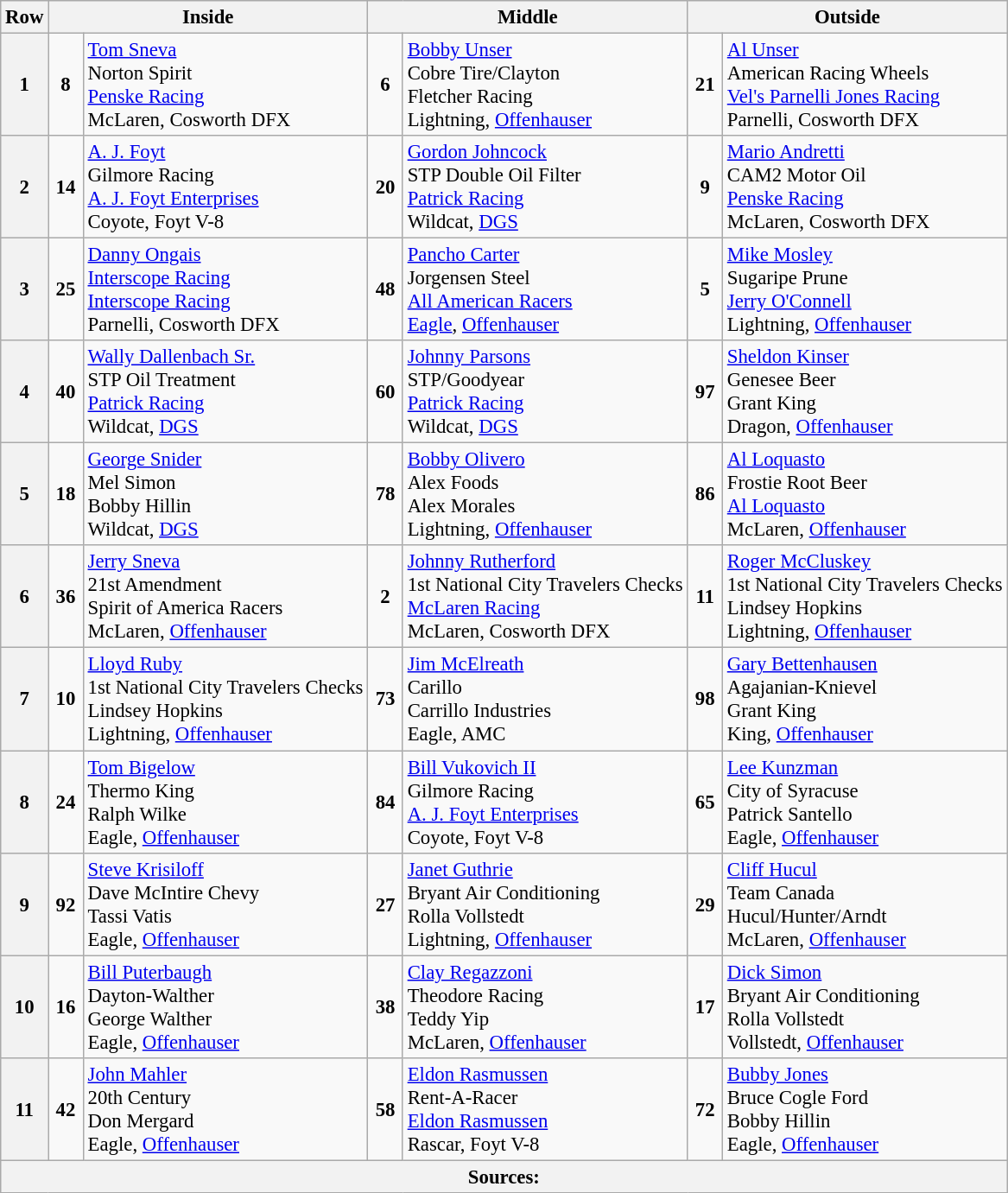<table class="wikitable" style="font-size: 95%;">
<tr>
<th>Row</th>
<th colspan=2 width="195">Inside</th>
<th colspan=2 width="195">Middle</th>
<th colspan=2 width="195">Outside</th>
</tr>
<tr>
<th>1</th>
<td align="center" width="20"><strong>8</strong></td>
<td> <a href='#'>Tom Sneva</a><br>Norton Spirit<br><a href='#'>Penske Racing</a><br>McLaren, Cosworth DFX<br></td>
<td align="center" width="20"><strong>6</strong></td>
<td> <a href='#'>Bobby Unser</a> <strong></strong><br>Cobre Tire/Clayton<br>Fletcher Racing<br>Lightning, <a href='#'>Offenhauser</a><br></td>
<td align="center" width="20"><strong>21</strong></td>
<td> <a href='#'>Al Unser</a> <strong></strong><br>American Racing Wheels<br><a href='#'>Vel's Parnelli Jones Racing</a><br>Parnelli, Cosworth DFX<br></td>
</tr>
<tr>
<th>2</th>
<td align="center" width="20"><strong>14</strong></td>
<td> <a href='#'>A. J. Foyt</a> <strong></strong><br>Gilmore Racing<br><a href='#'>A. J. Foyt Enterprises</a><br>Coyote, Foyt V-8<br></td>
<td align="center" width="20"><strong>20</strong></td>
<td> <a href='#'>Gordon Johncock</a> <strong></strong><br>STP Double Oil Filter<br><a href='#'>Patrick Racing</a><br>Wildcat, <a href='#'>DGS</a><br></td>
<td align="center" width="20"><strong>9</strong></td>
<td> <a href='#'>Mario Andretti</a> <strong></strong><br>CAM2 Motor Oil<br><a href='#'>Penske Racing</a><br>McLaren, Cosworth DFX<br></td>
</tr>
<tr>
<th>3</th>
<td align="center" width="20"><strong>25</strong></td>
<td> <a href='#'>Danny Ongais</a> <strong></strong><br><a href='#'>Interscope Racing</a><br><a href='#'>Interscope Racing</a><br>Parnelli, Cosworth DFX<br></td>
<td align="center" width="20"><strong>48</strong></td>
<td> <a href='#'>Pancho Carter</a><br>Jorgensen Steel<br><a href='#'>All American Racers</a><br><a href='#'>Eagle</a>, <a href='#'>Offenhauser</a><br></td>
<td align="center" width="20"><strong>5</strong></td>
<td> <a href='#'>Mike Mosley</a><br>Sugaripe Prune<br><a href='#'>Jerry O'Connell</a><br>Lightning, <a href='#'>Offenhauser</a><br></td>
</tr>
<tr>
<th>4</th>
<td align="center" width="20"><strong>40</strong></td>
<td> <a href='#'>Wally Dallenbach Sr.</a><br>STP Oil Treatment<br><a href='#'>Patrick Racing</a><br>Wildcat, <a href='#'>DGS</a><br></td>
<td align="center" width="20"><strong>60</strong></td>
<td>  <a href='#'>Johnny Parsons</a><br>STP/Goodyear<br><a href='#'>Patrick Racing</a><br>Wildcat, <a href='#'>DGS</a><br></td>
<td align="center" width="20"><strong>97</strong></td>
<td> <a href='#'>Sheldon Kinser</a><br>Genesee Beer<br>Grant King<br>Dragon, <a href='#'>Offenhauser</a><br></td>
</tr>
<tr>
<th>5</th>
<td align="center" width="20"><strong>18</strong></td>
<td> <a href='#'>George Snider</a><br>Mel Simon<br>Bobby Hillin<br>Wildcat, <a href='#'>DGS</a><br></td>
<td align="center" width="20"><strong>78</strong></td>
<td> <a href='#'>Bobby Olivero</a> <strong></strong><br>Alex Foods<br>Alex Morales<br>Lightning, <a href='#'>Offenhauser</a><br></td>
<td align="center" width="20"><strong>86</strong></td>
<td> <a href='#'>Al Loquasto</a><br>Frostie Root Beer<br><a href='#'>Al Loquasto</a><br>McLaren, <a href='#'>Offenhauser</a><br></td>
</tr>
<tr>
<th>6</th>
<td align="center" width="20"><strong>36</strong></td>
<td> <a href='#'>Jerry Sneva</a> <strong></strong><br>21st Amendment<br>Spirit of America Racers<br>McLaren, <a href='#'>Offenhauser</a><br></td>
<td align="center" width="20"><strong>2</strong></td>
<td> <a href='#'>Johnny Rutherford</a> <strong></strong><br>1st National City Travelers Checks<br><a href='#'>McLaren Racing</a><br>McLaren, Cosworth DFX<br></td>
<td align="center" width="20"><strong>11</strong></td>
<td> <a href='#'>Roger McCluskey</a><br>1st National City Travelers Checks<br>Lindsey Hopkins<br>Lightning, <a href='#'>Offenhauser</a><br></td>
</tr>
<tr>
<th>7</th>
<td align="center" width="20"><strong>10</strong></td>
<td> <a href='#'>Lloyd Ruby</a><br>1st National City Travelers Checks<br>Lindsey Hopkins<br>Lightning, <a href='#'>Offenhauser</a><br></td>
<td align="center" width="20"><strong>73</strong></td>
<td> <a href='#'>Jim McElreath</a><br>Carillo<br>Carrillo Industries<br>Eagle, AMC<br></td>
<td align="center" width="20"><strong>98</strong></td>
<td> <a href='#'>Gary Bettenhausen</a><br>Agajanian-Knievel<br>Grant King<br>King, <a href='#'>Offenhauser</a><br></td>
</tr>
<tr>
<th>8</th>
<td align="center" width="20"><strong>24</strong></td>
<td> <a href='#'>Tom Bigelow</a><br>Thermo King<br>Ralph Wilke<br>Eagle, <a href='#'>Offenhauser</a><br></td>
<td align="center" width="20"><strong>84</strong></td>
<td> <a href='#'>Bill Vukovich II</a><br>Gilmore Racing<br><a href='#'>A. J. Foyt Enterprises</a><br>Coyote, Foyt V-8<br></td>
<td align="center" width="20"><strong>65</strong></td>
<td> <a href='#'>Lee Kunzman</a><br>City of Syracuse<br>Patrick Santello<br>Eagle, <a href='#'>Offenhauser</a><br></td>
</tr>
<tr>
<th>9</th>
<td align="center" width="20"><strong>92</strong></td>
<td> <a href='#'>Steve Krisiloff</a><br>Dave McIntire Chevy<br>Tassi Vatis<br>Eagle, <a href='#'>Offenhauser</a><br></td>
<td align="center" width="20"><strong>27</strong></td>
<td> <a href='#'>Janet Guthrie</a> <strong></strong><br>Bryant Air Conditioning<br>Rolla Vollstedt<br>Lightning, <a href='#'>Offenhauser</a><br></td>
<td align="center" width="20"><strong>29</strong></td>
<td> <a href='#'>Cliff Hucul</a> <strong></strong><br>Team Canada<br>Hucul/Hunter/Arndt<br>McLaren, <a href='#'>Offenhauser</a><br></td>
</tr>
<tr>
<th>10</th>
<td align="center" width="20"><strong>16</strong></td>
<td> <a href='#'>Bill Puterbaugh</a><br>Dayton-Walther<br>George Walther<br>Eagle, <a href='#'>Offenhauser</a><br></td>
<td align="center" width="20"><strong>38</strong></td>
<td> <a href='#'>Clay Regazzoni</a> <strong></strong><br>Theodore Racing<br>Teddy Yip<br>McLaren, <a href='#'>Offenhauser</a><br></td>
<td align="center" width="20"><strong>17</strong></td>
<td> <a href='#'>Dick Simon</a><br>Bryant Air Conditioning<br>Rolla Vollstedt<br>Vollstedt, <a href='#'>Offenhauser</a><br></td>
</tr>
<tr>
<th>11</th>
<td align="center" width="20"><strong>42</strong></td>
<td> <a href='#'>John Mahler</a><br>20th Century<br>Don Mergard<br>Eagle, <a href='#'>Offenhauser</a><br></td>
<td align="center" width="20"><strong>58</strong></td>
<td> <a href='#'>Eldon Rasmussen</a><br>Rent-A-Racer<br><a href='#'>Eldon Rasmussen</a><br>Rascar, Foyt V-8<br></td>
<td align="center" width="20"><strong>72</strong></td>
<td> <a href='#'>Bubby Jones</a> <strong></strong><br>Bruce Cogle Ford<br>Bobby Hillin<br>Eagle, <a href='#'>Offenhauser</a><br></td>
</tr>
<tr>
<th colspan=10>Sources:</th>
</tr>
</table>
